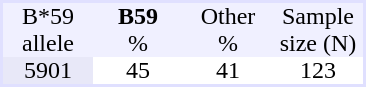<table border="0" cellspacing="0" cellpadding="0" align="center" style="text-align:center; background:#ffffff; margin-right: 1em; border:2px #e0e0ff solid;">
<tr style="background:#f0f0ff">
<td style="width:60px">B*59</td>
<td style="width:60px"><strong>B59</strong></td>
<td style="width:60px">Other</td>
<td style="width:60px">Sample</td>
</tr>
<tr style="background:#f0f0ff">
<td>allele</td>
<td>%</td>
<td>%</td>
<td>size (N)</td>
</tr>
<tr>
<td style = "background:#e8e8f8">5901</td>
<td>45</td>
<td>41</td>
<td>123</td>
</tr>
</table>
